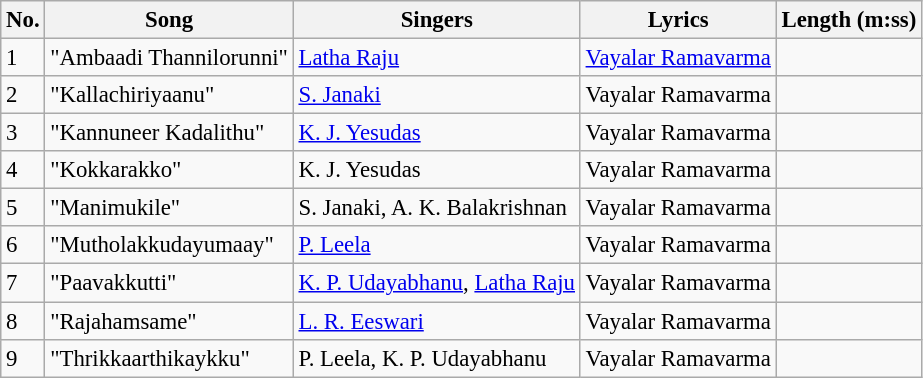<table class="wikitable" style="font-size:95%;">
<tr>
<th>No.</th>
<th>Song</th>
<th>Singers</th>
<th>Lyrics</th>
<th>Length (m:ss)</th>
</tr>
<tr>
<td>1</td>
<td>"Ambaadi Thannilorunni"</td>
<td><a href='#'>Latha Raju</a></td>
<td><a href='#'>Vayalar Ramavarma</a></td>
<td></td>
</tr>
<tr>
<td>2</td>
<td>"Kallachiriyaanu"</td>
<td><a href='#'>S. Janaki</a></td>
<td>Vayalar Ramavarma</td>
<td></td>
</tr>
<tr>
<td>3</td>
<td>"Kannuneer Kadalithu"</td>
<td><a href='#'>K. J. Yesudas</a></td>
<td>Vayalar Ramavarma</td>
<td></td>
</tr>
<tr>
<td>4</td>
<td>"Kokkarakko"</td>
<td>K. J. Yesudas</td>
<td>Vayalar Ramavarma</td>
<td></td>
</tr>
<tr>
<td>5</td>
<td>"Manimukile"</td>
<td>S. Janaki, A. K. Balakrishnan</td>
<td>Vayalar Ramavarma</td>
<td></td>
</tr>
<tr>
<td>6</td>
<td>"Mutholakkudayumaay"</td>
<td><a href='#'>P. Leela</a></td>
<td>Vayalar Ramavarma</td>
<td></td>
</tr>
<tr>
<td>7</td>
<td>"Paavakkutti"</td>
<td><a href='#'>K. P. Udayabhanu</a>, <a href='#'>Latha Raju</a></td>
<td>Vayalar Ramavarma</td>
<td></td>
</tr>
<tr>
<td>8</td>
<td>"Rajahamsame"</td>
<td><a href='#'>L. R. Eeswari</a></td>
<td>Vayalar Ramavarma</td>
<td></td>
</tr>
<tr>
<td>9</td>
<td>"Thrikkaarthikaykku"</td>
<td>P. Leela, K. P. Udayabhanu</td>
<td>Vayalar Ramavarma</td>
<td></td>
</tr>
</table>
